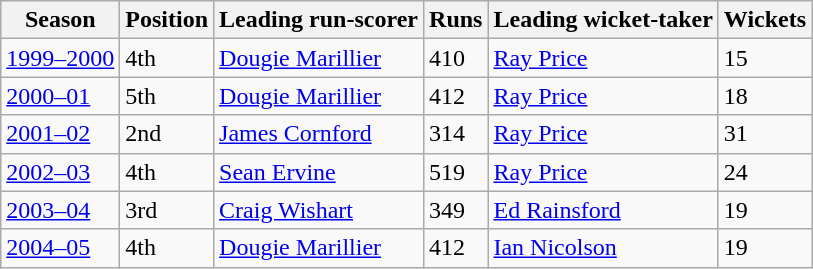<table class="wikitable sortable">
<tr>
<th>Season</th>
<th>Position</th>
<th>Leading run-scorer</th>
<th>Runs</th>
<th>Leading wicket-taker</th>
<th>Wickets</th>
</tr>
<tr>
<td><a href='#'>1999–2000</a></td>
<td>4th</td>
<td><a href='#'>Dougie Marillier</a></td>
<td>410</td>
<td><a href='#'>Ray Price</a></td>
<td>15</td>
</tr>
<tr>
<td><a href='#'>2000–01</a></td>
<td>5th</td>
<td><a href='#'>Dougie Marillier</a></td>
<td>412</td>
<td><a href='#'>Ray Price</a></td>
<td>18</td>
</tr>
<tr>
<td><a href='#'>2001–02</a></td>
<td>2nd</td>
<td><a href='#'>James Cornford</a></td>
<td>314</td>
<td><a href='#'>Ray Price</a></td>
<td>31</td>
</tr>
<tr>
<td><a href='#'>2002–03</a></td>
<td>4th</td>
<td><a href='#'>Sean Ervine</a></td>
<td>519</td>
<td><a href='#'>Ray Price</a></td>
<td>24</td>
</tr>
<tr>
<td><a href='#'>2003–04</a></td>
<td>3rd</td>
<td><a href='#'>Craig Wishart</a></td>
<td>349</td>
<td><a href='#'>Ed Rainsford</a></td>
<td>19</td>
</tr>
<tr>
<td><a href='#'>2004–05</a></td>
<td>4th</td>
<td><a href='#'>Dougie Marillier</a></td>
<td>412</td>
<td><a href='#'>Ian Nicolson</a></td>
<td>19</td>
</tr>
</table>
